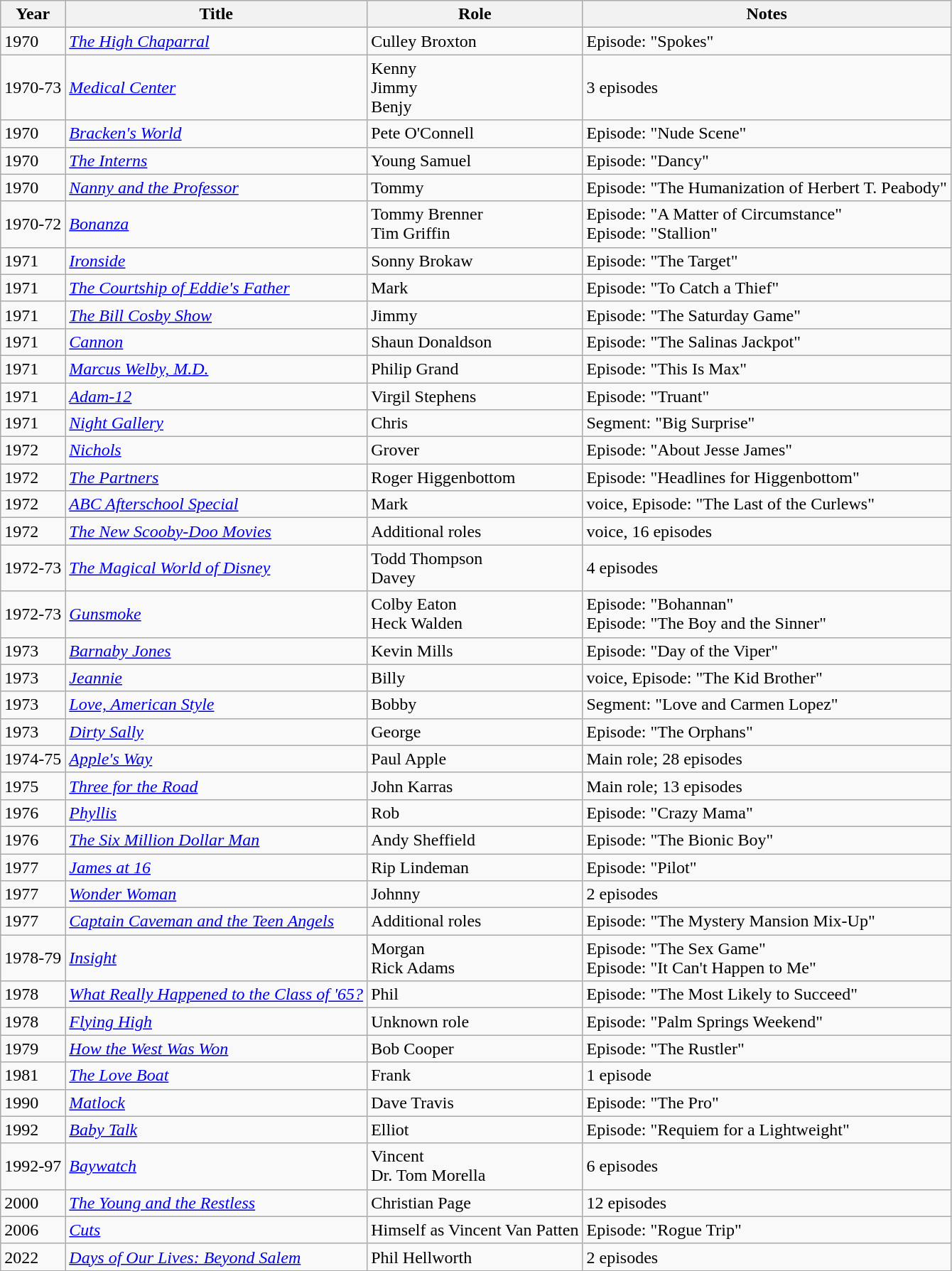<table class = "wikitable sortable">
<tr>
<th>Year</th>
<th>Title</th>
<th>Role</th>
<th>Notes</th>
</tr>
<tr>
<td>1970</td>
<td><em><a href='#'>The High Chaparral</a></em></td>
<td>Culley Broxton</td>
<td>Episode: "Spokes"</td>
</tr>
<tr>
<td>1970-73</td>
<td><em><a href='#'>Medical Center</a></em></td>
<td>Kenny<br>Jimmy<br>Benjy</td>
<td>3 episodes</td>
</tr>
<tr>
<td>1970</td>
<td><em><a href='#'>Bracken's World</a></em></td>
<td>Pete O'Connell</td>
<td>Episode: "Nude Scene"</td>
</tr>
<tr>
<td>1970</td>
<td><em><a href='#'>The Interns</a></em></td>
<td>Young Samuel</td>
<td>Episode: "Dancy"</td>
</tr>
<tr>
<td>1970</td>
<td><em><a href='#'>Nanny and the Professor</a></em></td>
<td>Tommy</td>
<td>Episode: "The Humanization of Herbert T. Peabody"</td>
</tr>
<tr>
<td>1970-72</td>
<td><em><a href='#'>Bonanza</a></em></td>
<td>Tommy Brenner<br>Tim Griffin</td>
<td>Episode: "A Matter of Circumstance"<br>Episode: "Stallion"</td>
</tr>
<tr>
<td>1971</td>
<td><em><a href='#'>Ironside</a></em></td>
<td>Sonny Brokaw</td>
<td>Episode: "The Target"</td>
</tr>
<tr>
<td>1971</td>
<td><em><a href='#'>The Courtship of Eddie's Father</a></em></td>
<td>Mark</td>
<td>Episode: "To Catch a Thief"</td>
</tr>
<tr>
<td>1971</td>
<td><em><a href='#'>The Bill Cosby Show</a></em></td>
<td>Jimmy</td>
<td>Episode: "The Saturday Game"</td>
</tr>
<tr>
<td>1971</td>
<td><em><a href='#'>Cannon</a></em></td>
<td>Shaun Donaldson</td>
<td>Episode: "The Salinas Jackpot"</td>
</tr>
<tr>
<td>1971</td>
<td><em><a href='#'>Marcus Welby, M.D.</a></em></td>
<td>Philip Grand</td>
<td>Episode: "This Is Max"</td>
</tr>
<tr>
<td>1971</td>
<td><em><a href='#'>Adam-12</a></em></td>
<td>Virgil Stephens</td>
<td>Episode: "Truant"</td>
</tr>
<tr>
<td>1971</td>
<td><em><a href='#'>Night Gallery</a></em></td>
<td>Chris</td>
<td>Segment: "Big Surprise"</td>
</tr>
<tr>
<td>1972</td>
<td><em><a href='#'>Nichols</a></em></td>
<td>Grover</td>
<td>Episode: "About Jesse James"</td>
</tr>
<tr>
<td>1972</td>
<td><em><a href='#'>The Partners</a></em></td>
<td>Roger Higgenbottom</td>
<td>Episode: "Headlines for Higgenbottom"</td>
</tr>
<tr>
<td>1972</td>
<td><em><a href='#'>ABC Afterschool Special</a></em></td>
<td>Mark</td>
<td>voice, Episode: "The Last of the Curlews"</td>
</tr>
<tr>
<td>1972</td>
<td><em><a href='#'>The New Scooby-Doo Movies</a></em></td>
<td>Additional roles</td>
<td>voice, 16 episodes</td>
</tr>
<tr>
<td>1972-73</td>
<td><em><a href='#'>The Magical World of Disney</a></em></td>
<td>Todd Thompson<br>Davey</td>
<td>4 episodes</td>
</tr>
<tr>
<td>1972-73</td>
<td><em><a href='#'>Gunsmoke</a></em></td>
<td>Colby Eaton<br>Heck Walden</td>
<td>Episode: "Bohannan"<br>Episode: "The Boy and the Sinner"</td>
</tr>
<tr>
<td>1973</td>
<td><em><a href='#'>Barnaby Jones</a></em></td>
<td>Kevin Mills</td>
<td>Episode: "Day of the Viper"</td>
</tr>
<tr>
<td>1973</td>
<td><em><a href='#'>Jeannie</a></em></td>
<td>Billy</td>
<td>voice, Episode: "The Kid Brother"</td>
</tr>
<tr>
<td>1973</td>
<td><em><a href='#'>Love, American Style</a></em></td>
<td>Bobby</td>
<td>Segment: "Love and Carmen Lopez"</td>
</tr>
<tr>
<td>1973</td>
<td><em><a href='#'>Dirty Sally</a></em></td>
<td>George</td>
<td>Episode: "The Orphans"</td>
</tr>
<tr>
<td>1974-75</td>
<td><em><a href='#'>Apple's Way</a></em></td>
<td>Paul Apple</td>
<td>Main role; 28 episodes</td>
</tr>
<tr>
<td>1975</td>
<td><em><a href='#'>Three for the Road</a></em></td>
<td>John Karras</td>
<td>Main role; 13 episodes</td>
</tr>
<tr>
<td>1976</td>
<td><em><a href='#'>Phyllis</a></em></td>
<td>Rob</td>
<td>Episode: "Crazy Mama"</td>
</tr>
<tr>
<td>1976</td>
<td><em><a href='#'>The Six Million Dollar Man</a></em></td>
<td>Andy Sheffield</td>
<td>Episode: "The Bionic Boy"</td>
</tr>
<tr>
<td>1977</td>
<td><em><a href='#'>James at 16</a></em></td>
<td>Rip Lindeman</td>
<td>Episode: "Pilot"</td>
</tr>
<tr>
<td>1977</td>
<td><em><a href='#'>Wonder Woman</a></em></td>
<td>Johnny</td>
<td>2 episodes</td>
</tr>
<tr>
<td>1977</td>
<td><em><a href='#'>Captain Caveman and the Teen Angels</a></em></td>
<td>Additional roles</td>
<td>Episode: "The Mystery Mansion Mix-Up"</td>
</tr>
<tr>
<td>1978-79</td>
<td><em><a href='#'>Insight</a></em></td>
<td>Morgan<br>Rick Adams</td>
<td>Episode: "The Sex Game"<br>Episode: "It Can't Happen to Me"</td>
</tr>
<tr>
<td>1978</td>
<td><em><a href='#'>What Really Happened to the Class of '65?</a></em></td>
<td>Phil</td>
<td>Episode: "The Most Likely to Succeed"</td>
</tr>
<tr>
<td>1978</td>
<td><em><a href='#'>Flying High</a></em></td>
<td>Unknown role</td>
<td>Episode: "Palm Springs Weekend"</td>
</tr>
<tr>
<td>1979</td>
<td><em><a href='#'>How the West Was Won</a></em></td>
<td>Bob Cooper</td>
<td>Episode: "The Rustler"</td>
</tr>
<tr>
<td>1981</td>
<td><em><a href='#'>The Love Boat</a></em></td>
<td>Frank</td>
<td>1 episode</td>
</tr>
<tr>
<td>1990</td>
<td><em><a href='#'>Matlock</a></em></td>
<td>Dave Travis</td>
<td>Episode: "The Pro"</td>
</tr>
<tr>
<td>1992</td>
<td><em><a href='#'>Baby Talk</a></em></td>
<td>Elliot</td>
<td>Episode: "Requiem for a Lightweight"</td>
</tr>
<tr>
<td>1992-97</td>
<td><em><a href='#'>Baywatch</a></em></td>
<td>Vincent<br>Dr. Tom Morella</td>
<td>6 episodes</td>
</tr>
<tr>
<td>2000</td>
<td><em><a href='#'>The Young and the Restless</a></em></td>
<td>Christian Page</td>
<td>12 episodes</td>
</tr>
<tr>
<td>2006</td>
<td><em><a href='#'>Cuts</a></em></td>
<td>Himself as Vincent Van Patten</td>
<td>Episode: "Rogue Trip"</td>
</tr>
<tr>
<td>2022</td>
<td><em><a href='#'>Days of Our Lives: Beyond Salem</a></em></td>
<td>Phil Hellworth</td>
<td>2 episodes</td>
</tr>
</table>
